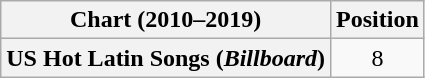<table class="wikitable plainrowheaders" style="text-align:center;">
<tr>
<th scope="col">Chart (2010–2019)</th>
<th scope="col">Position</th>
</tr>
<tr>
<th scope="row">US Hot Latin Songs (<em>Billboard</em>)</th>
<td>8</td>
</tr>
</table>
